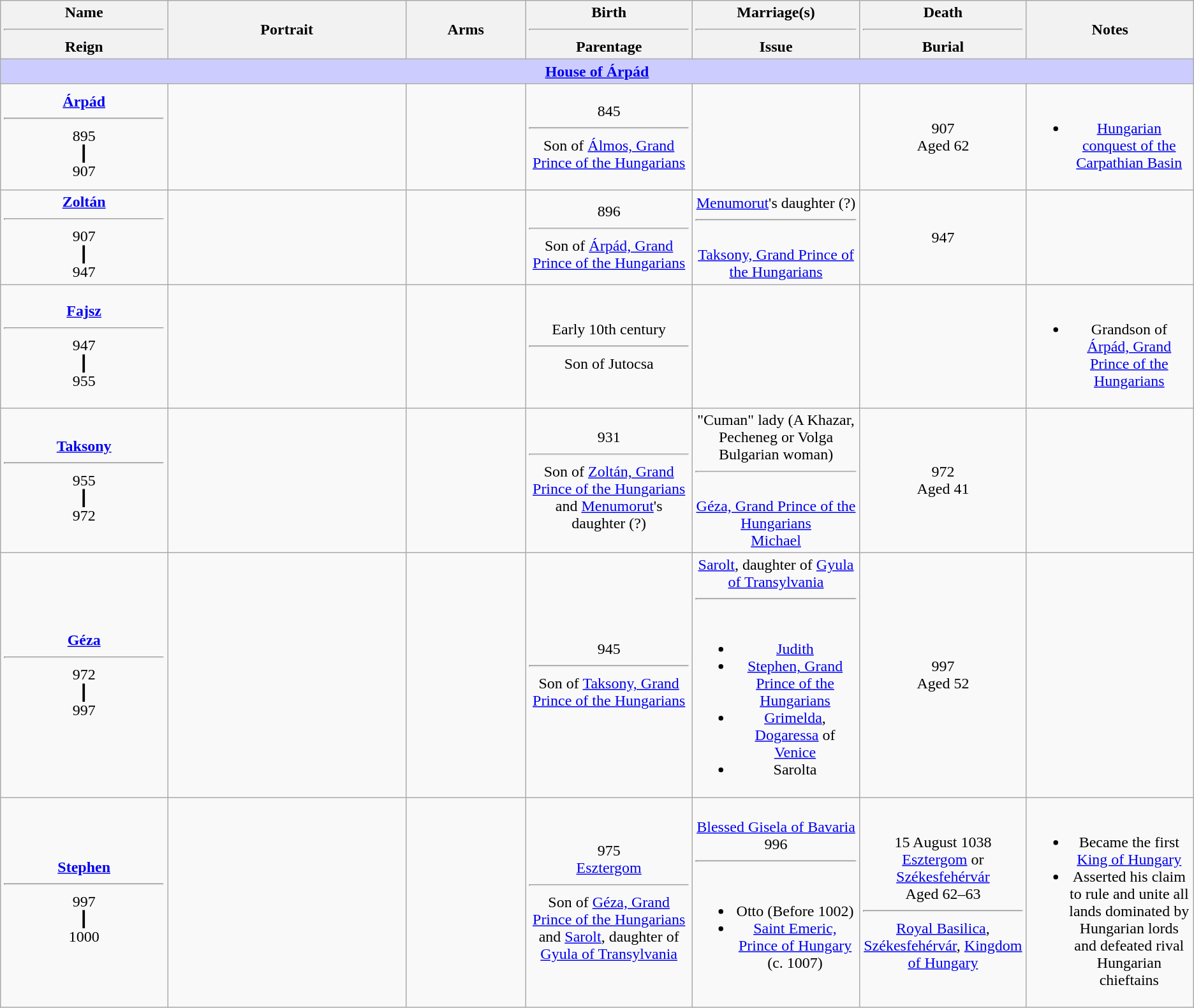<table class="wikitable" style="text-align:center;">
<tr>
<th width="14%">Name<hr>Reign</th>
<th width="20%">Portrait</th>
<th width="10%">Arms</th>
<th width="14%">Birth<hr>Parentage</th>
<th width="14%">Marriage(s)<hr>Issue</th>
<th width="14%">Death<hr>Burial</th>
<th width="14%">Notes</th>
</tr>
<tr>
<th colspan="7" style="background:#ccccff"><a href='#'>House of Árpád</a></th>
</tr>
<tr>
<td><strong><a href='#'>Árpád</a></strong><hr> 895<br>┃<br> 907</td>
<td></td>
<td></td>
<td> 845<hr>Son of <a href='#'>Álmos, Grand Prince of the Hungarians</a></td>
<td></td>
<td> 907<br>Aged  62</td>
<td><br><ul><li><a href='#'>Hungarian conquest of the Carpathian Basin</a></li></ul></td>
</tr>
<tr>
<td><strong><a href='#'>Zoltán</a></strong><hr> 907<br>┃<br> 947</td>
<td></td>
<td></td>
<td> 896<hr>Son of <a href='#'>Árpád, Grand Prince of the Hungarians</a></td>
<td><a href='#'>Menumorut</a>'s daughter (?)<hr><br><a href='#'>Taksony, Grand Prince of the Hungarians</a></td>
<td> 947</td>
<td></td>
</tr>
<tr>
<td><strong><a href='#'>Fajsz</a></strong><hr> 947<br>┃<br> 955</td>
<td></td>
<td></td>
<td>Early 10th century<hr>Son of Jutocsa</td>
<td></td>
<td></td>
<td><br><ul><li>Grandson of <a href='#'>Árpád, Grand Prince of the Hungarians</a></li></ul></td>
</tr>
<tr>
<td><a href='#'><strong>Taksony</strong></a><hr> 955<br>┃<br> 972</td>
<td></td>
<td></td>
<td> 931<hr>Son of <a href='#'>Zoltán, Grand Prince of the Hungarians</a> and <a href='#'>Menumorut</a>'s daughter (?)</td>
<td>"Cuman" lady (A Khazar, Pecheneg or Volga Bulgarian woman)<hr><br><a href='#'>Géza, Grand Prince of the Hungarians</a><br><a href='#'>Michael</a></td>
<td> 972<br>Aged  41</td>
<td></td>
</tr>
<tr>
<td><strong><a href='#'>Géza</a></strong><hr> 972<br>┃<br>997</td>
<td></td>
<td></td>
<td> 945<hr>Son of <a href='#'>Taksony, Grand Prince of the Hungarians</a></td>
<td><a href='#'>Sarolt</a>, daughter of <a href='#'>Gyula of Transylvania</a><hr><br><ul><li><a href='#'>Judith</a></li><li><a href='#'>Stephen, Grand Prince of the Hungarians</a></li><li><a href='#'>Grimelda</a>, <a href='#'>Dogaressa</a> of <a href='#'>Venice</a></li><li>Sarolta</li></ul></td>
<td>997<br>Aged  52</td>
<td></td>
</tr>
<tr>
<td><strong><a href='#'>Stephen</a></strong><hr>997<br>┃<br>1000</td>
<td></td>
<td></td>
<td> 975<br><a href='#'>Esztergom</a><hr>Son of <a href='#'>Géza, Grand Prince of the Hungarians</a> and <a href='#'>Sarolt</a>, daughter of <a href='#'>Gyula of Transylvania</a></td>
<td><a href='#'>Blessed Gisela of Bavaria</a><br>996<hr><br><ul><li>Otto (Before 1002)</li><li><a href='#'>Saint Emeric, Prince of Hungary</a> (c. 1007)</li></ul></td>
<td>15 August 1038<br><a href='#'>Esztergom</a> or <a href='#'>Székesfehérvár</a><br>Aged 62–63<hr><a href='#'>Royal Basilica</a>, <a href='#'>Székesfehérvár</a>, <a href='#'>Kingdom of Hungary</a></td>
<td><br><ul><li>Became the first <a href='#'>King of Hungary</a></li><li>Asserted his claim to rule and unite all lands dominated by Hungarian lords and defeated rival Hungarian chieftains</li></ul></td>
</tr>
</table>
